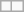<table class="wikitable">
<tr style="vertical-align:top;">
<td></td>
<td></td>
</tr>
</table>
